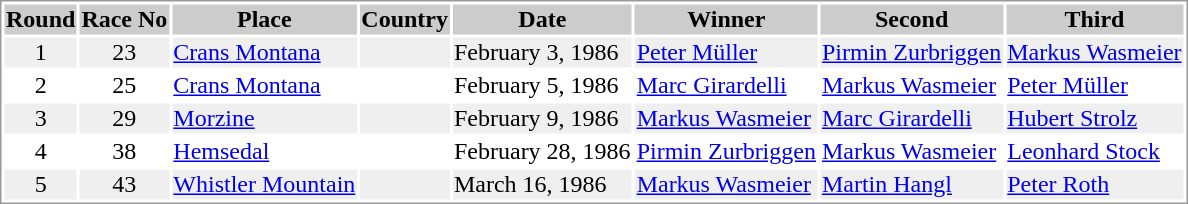<table border="0" style="border: 1px solid #999; background-color:#FFFFFF; text-align:center">
<tr align="center" bgcolor="#CCCCCC">
<th>Round</th>
<th>Race No</th>
<th>Place</th>
<th>Country</th>
<th>Date</th>
<th>Winner</th>
<th>Second</th>
<th>Third</th>
</tr>
<tr bgcolor="#EFEFEF">
<td>1</td>
<td>23</td>
<td align="left"><a href='#'>Crans Montana</a></td>
<td align="left"></td>
<td align="left">February 3, 1986</td>
<td align="left"> <a href='#'>Peter Müller</a></td>
<td align="left"> <a href='#'>Pirmin Zurbriggen</a></td>
<td align="left"> <a href='#'>Markus Wasmeier</a></td>
</tr>
<tr>
<td>2</td>
<td>25</td>
<td align="left"><a href='#'>Crans Montana</a></td>
<td align="left"></td>
<td align="left">February 5, 1986</td>
<td align="left"> <a href='#'>Marc Girardelli</a></td>
<td align="left"> <a href='#'>Markus Wasmeier</a></td>
<td align="left"> <a href='#'>Peter Müller</a></td>
</tr>
<tr bgcolor="#EFEFEF">
<td>3</td>
<td>29</td>
<td align="left"><a href='#'>Morzine</a></td>
<td align="left"></td>
<td align="left">February 9, 1986</td>
<td align="left"> <a href='#'>Markus Wasmeier</a></td>
<td align="left"> <a href='#'>Marc Girardelli</a></td>
<td align="left"> <a href='#'>Hubert Strolz</a></td>
</tr>
<tr>
<td>4</td>
<td>38</td>
<td align="left"><a href='#'>Hemsedal</a></td>
<td align="left"></td>
<td align="left">February 28, 1986</td>
<td align="left"> <a href='#'>Pirmin Zurbriggen</a></td>
<td align="left"> <a href='#'>Markus Wasmeier</a></td>
<td align="left"> <a href='#'>Leonhard Stock</a></td>
</tr>
<tr bgcolor="#EFEFEF">
<td>5</td>
<td>43</td>
<td align="left"><a href='#'>Whistler Mountain</a></td>
<td align="left"></td>
<td align="left">March 16, 1986</td>
<td align="left"> <a href='#'>Markus Wasmeier</a></td>
<td align="left"> <a href='#'>Martin Hangl</a></td>
<td align="left"> <a href='#'>Peter Roth</a></td>
</tr>
</table>
